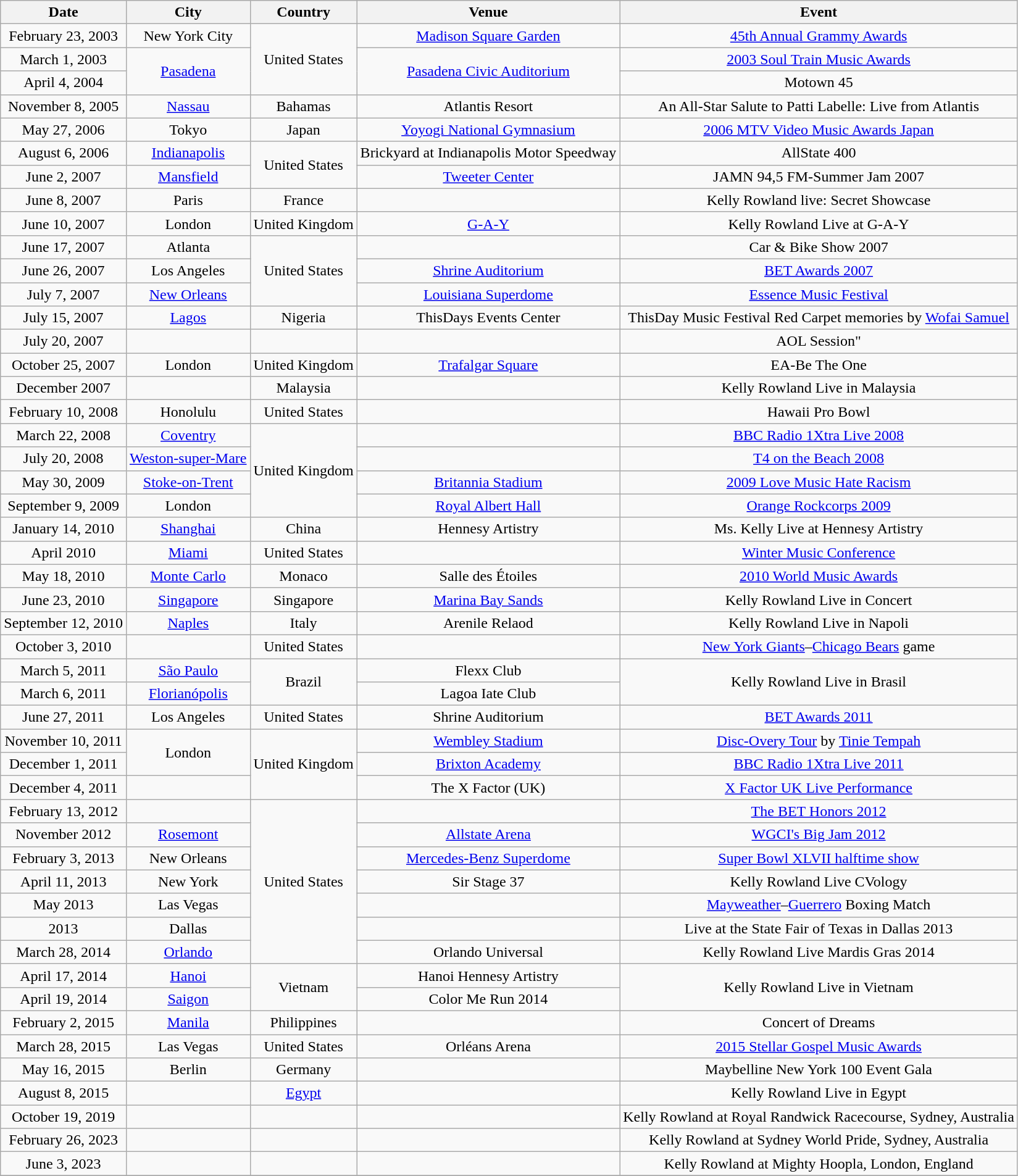<table class="wikitable" style="text-align:center;">
<tr>
<th>Date</th>
<th>City</th>
<th>Country</th>
<th>Venue</th>
<th>Event</th>
</tr>
<tr>
<td>February 23, 2003</td>
<td>New York City</td>
<td rowspan="3">United States</td>
<td><a href='#'>Madison Square Garden</a></td>
<td><a href='#'>45th Annual Grammy Awards</a></td>
</tr>
<tr>
<td>March 1, 2003</td>
<td rowspan="2"><a href='#'>Pasadena</a></td>
<td rowspan="2"><a href='#'>Pasadena Civic Auditorium</a></td>
<td><a href='#'>2003 Soul Train Music Awards</a></td>
</tr>
<tr>
<td>April 4, 2004</td>
<td>Motown 45</td>
</tr>
<tr>
<td>November 8, 2005</td>
<td><a href='#'>Nassau</a></td>
<td>Bahamas</td>
<td>Atlantis Resort</td>
<td>An All-Star Salute to Patti Labelle: Live from Atlantis</td>
</tr>
<tr>
<td>May 27, 2006</td>
<td>Tokyo</td>
<td>Japan</td>
<td><a href='#'>Yoyogi National Gymnasium</a></td>
<td><a href='#'>2006 MTV Video Music Awards Japan</a></td>
</tr>
<tr>
<td>August 6, 2006</td>
<td><a href='#'>Indianapolis</a></td>
<td rowspan="2">United States</td>
<td>Brickyard at Indianapolis Motor Speedway</td>
<td>AllState 400</td>
</tr>
<tr>
<td>June 2, 2007</td>
<td><a href='#'>Mansfield</a></td>
<td><a href='#'>Tweeter Center</a></td>
<td>JAMN 94,5 FM-Summer Jam 2007</td>
</tr>
<tr>
<td>June 8, 2007</td>
<td>Paris</td>
<td>France</td>
<td></td>
<td>Kelly Rowland live: Secret Showcase</td>
</tr>
<tr>
<td>June 10, 2007</td>
<td>London</td>
<td>United Kingdom</td>
<td><a href='#'>G-A-Y</a></td>
<td>Kelly Rowland Live at G-A-Y</td>
</tr>
<tr>
<td>June 17, 2007</td>
<td>Atlanta</td>
<td rowspan="3">United States </td>
<td></td>
<td>Car & Bike Show 2007</td>
</tr>
<tr>
<td>June 26, 2007</td>
<td>Los Angeles</td>
<td><a href='#'>Shrine Auditorium</a></td>
<td><a href='#'>BET Awards 2007</a></td>
</tr>
<tr>
<td>July 7, 2007</td>
<td><a href='#'>New Orleans</a></td>
<td><a href='#'>Louisiana Superdome</a></td>
<td><a href='#'>Essence Music Festival</a></td>
</tr>
<tr>
<td>July 15, 2007</td>
<td><a href='#'>Lagos</a></td>
<td>Nigeria</td>
<td>ThisDays Events Center </td>
<td>ThisDay Music Festival Red Carpet memories by <a href='#'>Wofai Samuel</a></td>
</tr>
<tr>
<td>July 20, 2007</td>
<td></td>
<td></td>
<td></td>
<td>AOL Session"</td>
</tr>
<tr>
<td>October 25, 2007</td>
<td>London</td>
<td>United Kingdom</td>
<td><a href='#'>Trafalgar Square</a></td>
<td>EA-Be The One</td>
</tr>
<tr>
<td>December 2007</td>
<td></td>
<td>Malaysia</td>
<td></td>
<td>Kelly Rowland Live in Malaysia</td>
</tr>
<tr>
<td>February 10, 2008</td>
<td>Honolulu</td>
<td>United States</td>
<td></td>
<td>Hawaii Pro Bowl</td>
</tr>
<tr>
<td>March 22, 2008</td>
<td><a href='#'>Coventry</a></td>
<td rowspan="4">United Kingdom</td>
<td></td>
<td><a href='#'>BBC Radio 1Xtra Live 2008</a></td>
</tr>
<tr>
<td>July 20, 2008</td>
<td><a href='#'>Weston-super-Mare</a></td>
<td></td>
<td><a href='#'>T4 on the Beach 2008</a></td>
</tr>
<tr>
<td>May 30, 2009</td>
<td><a href='#'>Stoke-on-Trent</a></td>
<td><a href='#'>Britannia Stadium</a></td>
<td><a href='#'>2009 Love Music Hate Racism</a></td>
</tr>
<tr>
<td>September 9, 2009</td>
<td>London</td>
<td><a href='#'>Royal Albert Hall</a></td>
<td><a href='#'>Orange Rockcorps 2009</a></td>
</tr>
<tr>
<td>January 14, 2010</td>
<td><a href='#'>Shanghai</a></td>
<td>China</td>
<td>Hennesy Artistry</td>
<td>Ms. Kelly Live at Hennesy Artistry</td>
</tr>
<tr>
<td>April 2010</td>
<td><a href='#'>Miami</a></td>
<td>United States</td>
<td></td>
<td><a href='#'>Winter Music Conference</a></td>
</tr>
<tr>
<td>May 18, 2010</td>
<td><a href='#'>Monte Carlo</a></td>
<td>Monaco</td>
<td>Salle des Étoiles</td>
<td><a href='#'>2010 World Music Awards</a></td>
</tr>
<tr>
<td>June 23, 2010</td>
<td><a href='#'>Singapore</a></td>
<td>Singapore</td>
<td><a href='#'>Marina Bay Sands</a></td>
<td>Kelly Rowland Live in Concert</td>
</tr>
<tr>
<td>September 12, 2010</td>
<td><a href='#'>Naples</a></td>
<td>Italy</td>
<td>Arenile Relaod</td>
<td>Kelly Rowland Live in Napoli</td>
</tr>
<tr>
<td>October 3, 2010</td>
<td></td>
<td>United States</td>
<td></td>
<td><a href='#'>New York Giants</a>–<a href='#'>Chicago Bears</a> game</td>
</tr>
<tr>
<td>March 5, 2011</td>
<td><a href='#'>São Paulo</a></td>
<td rowspan="2">Brazil</td>
<td>Flexx Club</td>
<td rowspan="2">Kelly Rowland Live in Brasil</td>
</tr>
<tr>
<td>March 6, 2011</td>
<td><a href='#'>Florianópolis</a></td>
<td>Lagoa Iate Club</td>
</tr>
<tr>
<td>June 27, 2011</td>
<td>Los Angeles</td>
<td>United States</td>
<td>Shrine Auditorium</td>
<td><a href='#'>BET Awards 2011</a></td>
</tr>
<tr>
<td>November 10, 2011</td>
<td rowspan="2">London</td>
<td rowspan="3">United Kingdom</td>
<td><a href='#'>Wembley Stadium</a></td>
<td><a href='#'>Disc-Overy Tour</a> by <a href='#'>Tinie Tempah</a></td>
</tr>
<tr>
<td>December 1, 2011</td>
<td><a href='#'>Brixton Academy</a></td>
<td><a href='#'>BBC Radio 1Xtra Live 2011</a></td>
</tr>
<tr>
<td>December 4, 2011</td>
<td></td>
<td>The X Factor (UK)</td>
<td><a href='#'>X Factor UK Live Performance</a></td>
</tr>
<tr>
<td>February 13, 2012</td>
<td></td>
<td rowspan="7">United States</td>
<td></td>
<td><a href='#'>The BET Honors 2012</a></td>
</tr>
<tr>
<td>November 2012</td>
<td><a href='#'>Rosemont</a></td>
<td><a href='#'>Allstate Arena</a></td>
<td><a href='#'>WGCI's Big Jam 2012</a></td>
</tr>
<tr>
<td>February 3, 2013</td>
<td>New Orleans</td>
<td><a href='#'>Mercedes-Benz Superdome</a></td>
<td><a href='#'>Super Bowl XLVII halftime show</a></td>
</tr>
<tr>
<td>April 11, 2013</td>
<td>New York</td>
<td>Sir Stage 37</td>
<td>Kelly Rowland Live CVology</td>
</tr>
<tr>
<td>May 2013</td>
<td>Las Vegas</td>
<td></td>
<td><a href='#'>Mayweather</a>–<a href='#'>Guerrero</a> Boxing Match</td>
</tr>
<tr>
<td>2013</td>
<td>Dallas</td>
<td></td>
<td>Live at the State Fair of Texas in Dallas 2013</td>
</tr>
<tr>
<td>March 28, 2014</td>
<td><a href='#'>Orlando</a></td>
<td>Orlando Universal</td>
<td>Kelly Rowland Live Mardis Gras 2014</td>
</tr>
<tr>
<td>April 17, 2014</td>
<td><a href='#'>Hanoi</a></td>
<td rowspan="2">Vietnam</td>
<td>Hanoi Hennesy Artistry</td>
<td rowspan="2">Kelly Rowland Live in Vietnam</td>
</tr>
<tr>
<td>April 19, 2014</td>
<td><a href='#'>Saigon</a></td>
<td>Color Me Run 2014</td>
</tr>
<tr>
<td>February 2, 2015</td>
<td><a href='#'>Manila</a></td>
<td>Philippines</td>
<td></td>
<td>Concert of Dreams</td>
</tr>
<tr>
<td>March 28, 2015</td>
<td>Las Vegas</td>
<td>United States</td>
<td>Orléans Arena</td>
<td><a href='#'>2015 Stellar Gospel Music Awards</a></td>
</tr>
<tr>
<td>May 16, 2015</td>
<td>Berlin</td>
<td>Germany</td>
<td></td>
<td>Maybelline New York 100 Event Gala</td>
</tr>
<tr>
<td>August 8, 2015</td>
<td></td>
<td><a href='#'>Egypt</a></td>
<td></td>
<td>Kelly Rowland Live in Egypt</td>
</tr>
<tr>
<td>October 19, 2019</td>
<td></td>
<td></td>
<td></td>
<td>Kelly Rowland at Royal Randwick Racecourse, Sydney, Australia</td>
</tr>
<tr>
<td>February 26, 2023</td>
<td></td>
<td></td>
<td></td>
<td>Kelly Rowland at Sydney World Pride, Sydney, Australia</td>
</tr>
<tr>
<td>June 3, 2023</td>
<td></td>
<td></td>
<td></td>
<td>Kelly Rowland at Mighty Hoopla, London, England</td>
</tr>
<tr>
</tr>
</table>
